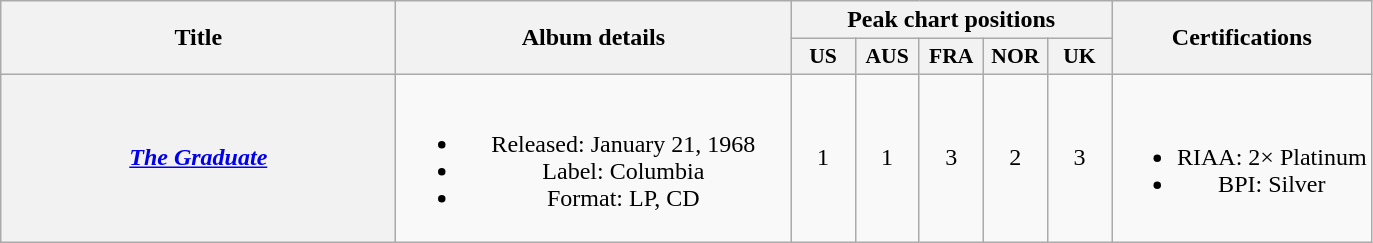<table class="wikitable plainrowheaders" style="text-align:center;">
<tr>
<th scope="col" rowspan="2" style="width:16em;">Title</th>
<th scope="col" rowspan="2" style="width:16em;">Album details</th>
<th scope="col" colspan="5">Peak chart positions</th>
<th scope="col" rowspan="2">Certifications</th>
</tr>
<tr>
<th scope="col" style="width:2.5em; font-size:90%">US<br></th>
<th scope="col" style="width:2.5em; font-size:90%">AUS<br></th>
<th scope="col" style="width:2.5em; font-size:90%">FRA<br></th>
<th scope="col" style="width:2.5em; font-size:90%">NOR<br></th>
<th scope="col" style="width:2.5em; font-size:90%">UK<br></th>
</tr>
<tr>
<th scope="row"><em><a href='#'>The Graduate</a></em></th>
<td><br><ul><li>Released: January 21, 1968</li><li>Label: Columbia</li><li>Format: LP, CD</li></ul></td>
<td>1</td>
<td>1</td>
<td>3</td>
<td>2</td>
<td>3</td>
<td><br><ul><li>RIAA: 2× Platinum</li><li>BPI: Silver</li></ul></td>
</tr>
</table>
